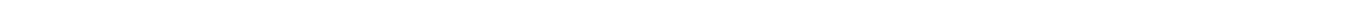<table style="width:88%; text-align:center;">
<tr style="color:white;">
<td style="background:"><strong>1</strong></td>
<td style="background:"><strong>52</strong></td>
<td style="background:"><strong>27</strong></td>
<td style="background:"><strong>2</strong></td>
<td style="background:"><strong>62</strong></td>
</tr>
</table>
